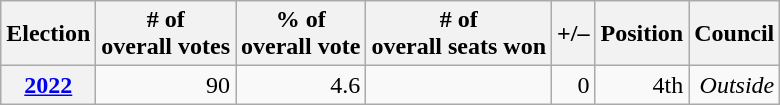<table class="wikitable" style="text-align: right;">
<tr>
<th>Election</th>
<th># of<br>overall votes</th>
<th>% of<br>overall vote</th>
<th># of<br>overall seats won</th>
<th>+/–</th>
<th>Position</th>
<th>Council</th>
</tr>
<tr>
<th><a href='#'>2022</a></th>
<td> 90</td>
<td> 4.6</td>
<td></td>
<td> 0</td>
<td> 4th</td>
<td><em>Outside</em></td>
</tr>
</table>
